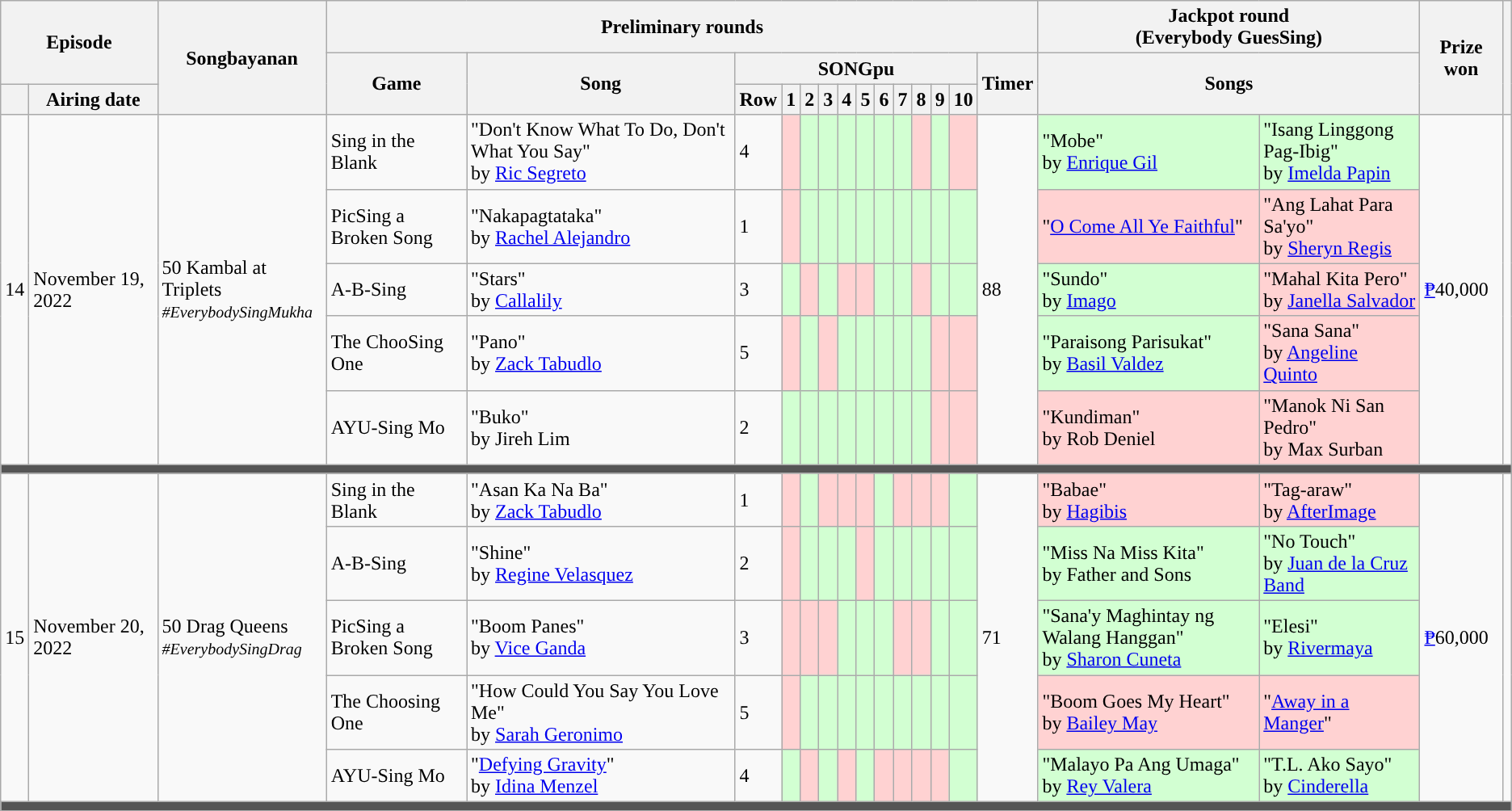<table class="wikitable plainrowheaders mw-collapsible ">
<tr>
<th colspan="2" rowspan="2">Episode</th>
<th rowspan="3">Songbayanan</th>
<th colspan="14">Preliminary rounds</th>
<th colspan="2">Jackpot round<br>(Everybody GuesSing)</th>
<th rowspan="3">Prize won</th>
<th rowspan="3"></th>
</tr>
<tr>
<th rowspan="2">Game</th>
<th rowspan="2">Song</th>
<th colspan="11">SONGpu</th>
<th rowspan="2">Timer</th>
<th colspan="2" rowspan="2">Songs</th>
</tr>
<tr>
<th></th>
<th>Airing date</th>
<th>Row</th>
<th>1</th>
<th>2</th>
<th>3</th>
<th>4</th>
<th>5</th>
<th>6</th>
<th>7</th>
<th>8</th>
<th>9</th>
<th>10</th>
</tr>
<tr>
<td rowspan="5">14</td>
<td rowspan="5">November 19, 2022</td>
<td rowspan="5">50 Kambal at Triplets<br><small><em>#EverybodySingMukha</em></small></td>
<td>Sing in the Blank</td>
<td>"Don't Know What To Do, Don't What You Say"<br>by <a href='#'>Ric Segreto</a></td>
<td>4</td>
<td style="background:#FFD2D2"></td>
<td style="background:#D2FFD2"></td>
<td style="background:#D2FFD2"></td>
<td style="background:#D2FFD2"></td>
<td style="background:#D2FFD2"></td>
<td style="background:#D2FFD2"></td>
<td style="background:#D2FFD2"></td>
<td style="background:#FFD2D2"></td>
<td style="background:#D2FFD2"></td>
<td style="background:#FFD2D2"></td>
<td rowspan="5">88 </td>
<td style="background:#D2FFD2">"Mobe"<br>by <a href='#'>Enrique Gil</a></td>
<td style="background:#D2FFD2">"Isang Linggong Pag-Ibig"<br>by <a href='#'>Imelda Papin</a></td>
<td rowspan="5"><a href='#'>₱</a>40,000</td>
<td rowspan="5"></td>
</tr>
<tr>
<td>PicSing a Broken Song</td>
<td>"Nakapagtataka"<br>by <a href='#'>Rachel Alejandro</a></td>
<td>1</td>
<td style="background:#FFD2D2"></td>
<td style="background:#D2FFD2"></td>
<td style="background:#D2FFD2"></td>
<td style="background:#D2FFD2"></td>
<td style="background:#D2FFD2"></td>
<td style="background:#D2FFD2"></td>
<td style="background:#D2FFD2"></td>
<td style="background:#D2FFD2"></td>
<td style="background:#D2FFD2"></td>
<td style="background:#D2FFD2"></td>
<td style="background:#FFD2D2">"<a href='#'>O Come All Ye Faithful</a>"</td>
<td style="background:#FFD2D2">"Ang Lahat Para Sa'yo"<br>by <a href='#'>Sheryn Regis</a></td>
</tr>
<tr>
<td>A-B-Sing</td>
<td>"Stars"<br>by <a href='#'>Callalily</a></td>
<td>3</td>
<td style="background:#D2FFD2"></td>
<td style="background:#FFD2D2"></td>
<td style="background:#D2FFD2"></td>
<td style="background:#FFD2D2"></td>
<td style="background:#FFD2D2"></td>
<td style="background:#D2FFD2"></td>
<td style="background:#D2FFD2"></td>
<td style="background:#FFD2D2"></td>
<td style="background:#D2FFD2"></td>
<td style="background:#D2FFD2"></td>
<td style="background:#D2FFD2">"Sundo"<br>by <a href='#'>Imago</a></td>
<td style="background:#FFD2D2">"Mahal Kita Pero"<br>by <a href='#'>Janella Salvador</a></td>
</tr>
<tr>
<td>The ChooSing One</td>
<td>"Pano"<br>by <a href='#'>Zack Tabudlo</a></td>
<td>5</td>
<td style="background:#FFD2D2"></td>
<td style="background:#D2FFD2"></td>
<td style="background:#FFD2D2"></td>
<td style="background:#D2FFD2"></td>
<td style="background:#D2FFD2"></td>
<td style="background:#D2FFD2"></td>
<td style="background:#D2FFD2"></td>
<td style="background:#D2FFD2"></td>
<td style="background:#FFD2D2"></td>
<td style="background:#FFD2D2"></td>
<td style="background:#D2FFD2">"Paraisong Parisukat"<br>by <a href='#'>Basil Valdez</a></td>
<td style="background:#FFD2D2">"Sana Sana"<br>by <a href='#'>Angeline Quinto</a></td>
</tr>
<tr>
<td>AYU-Sing Mo</td>
<td>"Buko"<br>by Jireh Lim</td>
<td>2</td>
<td style="background:#D2FFD2"></td>
<td style="background:#D2FFD2"></td>
<td style="background:#D2FFD2"></td>
<td style="background:#D2FFD2"></td>
<td style="background:#D2FFD2"></td>
<td style="background:#D2FFD2"></td>
<td style="background:#D2FFD2"></td>
<td style="background:#D2FFD2"></td>
<td style="background:#FFD2D2"></td>
<td style="background:#FFD2D2"></td>
<td style="background:#FFD2D2">"Kundiman"<br>by Rob Deniel</td>
<td style="background:#FFD2D2">"Manok Ni San Pedro"<br>by Max Surban</td>
</tr>
<tr>
<th colspan="21" style="background:#555;"></th>
</tr>
<tr>
<td rowspan="5">15</td>
<td rowspan="5">November 20, 2022</td>
<td rowspan="5">50 Drag Queens<br><small><em>#EverybodySingDrag</em></small></td>
<td>Sing in the Blank</td>
<td>"Asan Ka Na Ba"<br>by <a href='#'>Zack Tabudlo</a></td>
<td>1</td>
<td style="background:#FFD2D2"></td>
<td style="background:#D2FFD2"></td>
<td style="background:#FFD2D2"></td>
<td style="background:#FFD2D2"></td>
<td style="background:#FFD2D2"></td>
<td style="background:#D2FFD2"></td>
<td style="background:#FFD2D2"></td>
<td style="background:#FFD2D2"></td>
<td style="background:#FFD2D2"></td>
<td style="background:#D2FFD2"></td>
<td rowspan="5">71 </td>
<td style="background:#FFD2D2">"Babae"<br>by <a href='#'>Hagibis</a></td>
<td style="background:#FFD2D2">"Tag-araw"<br>by <a href='#'>AfterImage</a></td>
<td rowspan="5"><a href='#'>₱</a>60,000</td>
<td rowspan="5"></td>
</tr>
<tr>
<td>A-B-Sing</td>
<td>"Shine"<br>by <a href='#'>Regine Velasquez</a></td>
<td>2</td>
<td style="background:#FFD2D2"></td>
<td style="background:#D2FFD2"></td>
<td style="background:#D2FFD2"></td>
<td style="background:#D2FFD2"></td>
<td style="background:#FFD2D2"></td>
<td style="background:#D2FFD2"></td>
<td style="background:#D2FFD2"></td>
<td style="background:#D2FFD2"></td>
<td style="background:#D2FFD2"></td>
<td style="background:#D2FFD2"></td>
<td style="background:#D2FFD2">"Miss Na Miss Kita"<br>by Father and Sons</td>
<td style="background:#D2FFD2">"No Touch"<br>by <a href='#'>Juan de la Cruz Band</a></td>
</tr>
<tr>
<td>PicSing a Broken Song</td>
<td>"Boom Panes"<br>by <a href='#'>Vice Ganda</a></td>
<td>3</td>
<td style="background:#FFD2D2"></td>
<td style="background:#FFD2D2"></td>
<td style="background:#FFD2D2"></td>
<td style="background:#D2FFD2"></td>
<td style="background:#D2FFD2"></td>
<td style="background:#D2FFD2"></td>
<td style="background:#FFD2D2"></td>
<td style="background:#FFD2D2"></td>
<td style="background:#D2FFD2"></td>
<td style="background:#D2FFD2"></td>
<td style="background:#D2FFD2">"Sana'y Maghintay ng Walang Hanggan"<br>by <a href='#'>Sharon Cuneta</a></td>
<td style="background:#D2FFD2">"Elesi"<br>by <a href='#'>Rivermaya</a></td>
</tr>
<tr>
<td>The Choosing One</td>
<td>"How Could You Say You Love Me"<br>by <a href='#'>Sarah Geronimo</a></td>
<td>5</td>
<td style="background:#FFD2D2"></td>
<td style="background:#D2FFD2"></td>
<td style="background:#D2FFD2"></td>
<td style="background:#D2FFD2"></td>
<td style="background:#D2FFD2"></td>
<td style="background:#D2FFD2"></td>
<td style="background:#D2FFD2"></td>
<td style="background:#D2FFD2"></td>
<td style="background:#D2FFD2"></td>
<td style="background:#D2FFD2"></td>
<td style="background:#FFD2D2">"Boom Goes My Heart"<br>by <a href='#'>Bailey May</a></td>
<td style="background:#FFD2D2">"<a href='#'>Away in a Manger</a>"</td>
</tr>
<tr>
<td>AYU-Sing Mo</td>
<td>"<a href='#'>Defying Gravity</a>"<br>by <a href='#'>Idina Menzel</a></td>
<td>4</td>
<td style="background:#D2FFD2"></td>
<td style="background:#FFD2D2"></td>
<td style="background:#D2FFD2"></td>
<td style="background:#FFD2D2"></td>
<td style="background:#D2FFD2"></td>
<td style="background:#FFD2D2"></td>
<td style="background:#FFD2D2"></td>
<td style="background:#FFD2D2"></td>
<td style="background:#FFD2D2"></td>
<td style="background:#D2FFD2"></td>
<td style="background:#D2FFD2">"Malayo Pa Ang Umaga"<br>by <a href='#'>Rey Valera</a></td>
<td style="background:#D2FFD2">"T.L. Ako Sayo"<br>by <a href='#'>Cinderella</a></td>
</tr>
<tr>
<th colspan="21" style="background:#555;"></th>
</tr>
<tr>
</tr>
</table>
